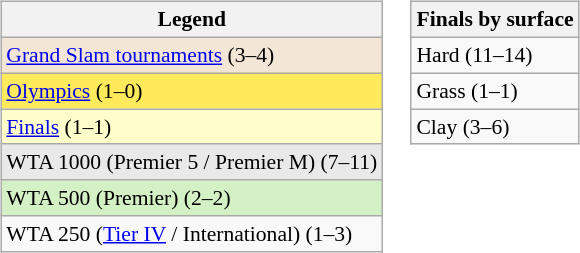<table>
<tr valign=top>
<td><br><table class=wikitable style=font-size:90%>
<tr>
<th>Legend</th>
</tr>
<tr>
<td bgcolor=f3e6d7><a href='#'>Grand Slam tournaments</a> (3–4)</td>
</tr>
<tr>
<td bgcolor=FFEA5C><a href='#'>Olympics</a> (1–0)</td>
</tr>
<tr>
<td bgcolor=ffffcc><a href='#'>Finals</a> (1–1)</td>
</tr>
<tr>
<td bgcolor=e9e9e9>WTA 1000 (Premier 5 / Premier M) (7–11)</td>
</tr>
<tr>
<td bgcolor=d4f1c5>WTA 500 (Premier) (2–2)</td>
</tr>
<tr>
<td>WTA 250 (<a href='#'>Tier IV</a> / International) (1–3)</td>
</tr>
</table>
</td>
<td><br><table class=wikitable style=font-size:90%>
<tr>
<th>Finals by surface</th>
</tr>
<tr>
<td>Hard (11–14)</td>
</tr>
<tr>
<td>Grass (1–1)</td>
</tr>
<tr>
<td>Clay (3–6)</td>
</tr>
</table>
</td>
</tr>
</table>
